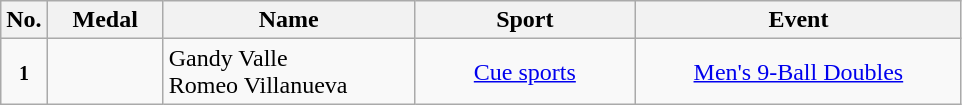<table class="wikitable" style="font-size:100%; text-align:center;">
<tr>
<th width="10">No.</th>
<th width="70">Medal</th>
<th width="160">Name</th>
<th width="140">Sport</th>
<th width="210">Event</th>
</tr>
<tr>
<td><small><strong>1</strong></small></td>
<td></td>
<td align=left>Gandy Valle<br>Romeo Villanueva</td>
<td> <a href='#'>Cue sports</a></td>
<td><a href='#'>Men's 9-Ball Doubles</a></td>
</tr>
</table>
